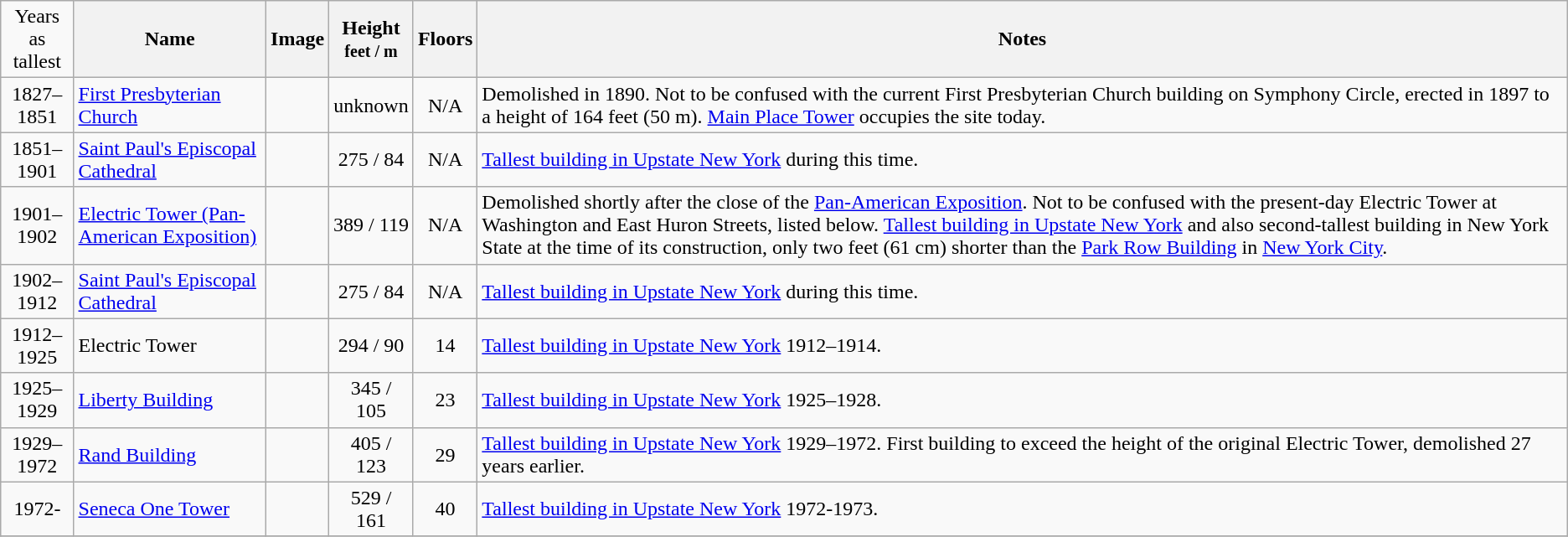<table class="wikitable sortable" style="text-align:center">
<tr>
<td>Years as<br>tallest</td>
<th>Name</th>
<th class="unsortable">Image</th>
<th data-sort-type="number">Height<br><small>feet / m</small></th>
<th>Floors</th>
<th class="unsortable">Notes</th>
</tr>
<tr>
<td>1827–1851</td>
<td align=left><a href='#'>First Presbyterian Church</a></td>
<td></td>
<td>unknown</td>
<td>N/A</td>
<td align=left>Demolished in 1890. Not to be confused with the current First Presbyterian Church building on Symphony Circle, erected in 1897 to a height of 164 feet (50 m). <a href='#'>Main Place Tower</a> occupies the site today.</td>
</tr>
<tr>
<td>1851–1901</td>
<td align=left><a href='#'>Saint Paul's Episcopal Cathedral</a></td>
<td></td>
<td>275 / 84</td>
<td>N/A</td>
<td align=left><a href='#'>Tallest building in Upstate New York</a> during this time.</td>
</tr>
<tr>
<td>1901–1902</td>
<td align=left><a href='#'>Electric Tower (Pan-American Exposition)</a></td>
<td></td>
<td>389 / 119</td>
<td>N/A</td>
<td align=left>Demolished shortly after the close of the <a href='#'>Pan-American Exposition</a>. Not to be confused with the present-day Electric Tower at Washington and East Huron Streets, listed below. <a href='#'>Tallest building in Upstate New York</a> and also second-tallest building in New York State at the time of its construction, only two feet (61 cm) shorter than the <a href='#'>Park Row Building</a> in <a href='#'>New York City</a>.</td>
</tr>
<tr>
<td>1902–1912</td>
<td align=left><a href='#'>Saint Paul's Episcopal Cathedral</a></td>
<td></td>
<td>275 / 84</td>
<td>N/A</td>
<td align=left><a href='#'>Tallest building in Upstate New York</a> during this time.</td>
</tr>
<tr>
<td>1912–1925</td>
<td align=left>Electric Tower</td>
<td></td>
<td>294 / 90</td>
<td>14</td>
<td align=left><a href='#'>Tallest building in Upstate New York</a> 1912–1914.</td>
</tr>
<tr>
<td>1925–1929</td>
<td align=left><a href='#'>Liberty Building</a></td>
<td></td>
<td>345 / 105</td>
<td>23</td>
<td align=left><a href='#'>Tallest building in Upstate New York</a> 1925–1928.</td>
</tr>
<tr>
<td>1929–1972</td>
<td align=left><a href='#'>Rand Building</a></td>
<td></td>
<td>405 / 123</td>
<td>29</td>
<td align=left><a href='#'>Tallest building in Upstate New York</a> 1929–1972. First building to exceed the height of the original Electric Tower, demolished 27 years earlier.</td>
</tr>
<tr>
<td>1972-</td>
<td align=left><a href='#'>Seneca One Tower</a></td>
<td></td>
<td>529 / 161</td>
<td>40</td>
<td align=left><a href='#'>Tallest building in Upstate New York</a> 1972-1973.</td>
</tr>
<tr>
</tr>
</table>
